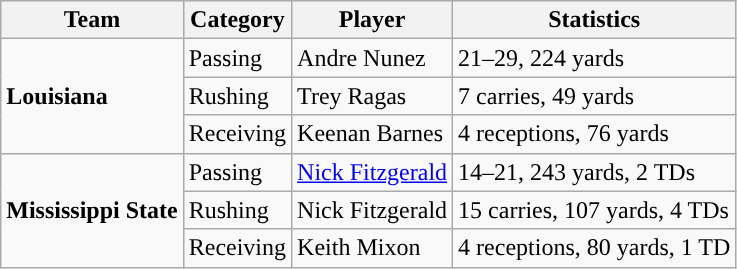<table class="wikitable" style="float: left;">
<tr>
<th>Team</th>
<th>Category</th>
<th>Player</th>
<th>Statistics</th>
</tr>
<tr>
<td rowspan=3><strong>Louisiana</strong></td>
<td>Passing</td>
<td>Andre Nunez</td>
<td>21–29, 224 yards</td>
</tr>
<tr>
<td>Rushing</td>
<td>Trey Ragas</td>
<td>7 carries, 49 yards</td>
</tr>
<tr>
<td>Receiving</td>
<td>Keenan Barnes</td>
<td>4 receptions, 76 yards</td>
</tr>
<tr>
<td rowspan=3><strong>Mississippi State</strong></td>
<td>Passing</td>
<td><a href='#'>Nick Fitzgerald</a></td>
<td>14–21, 243 yards, 2 TDs</td>
</tr>
<tr>
<td>Rushing</td>
<td>Nick Fitzgerald</td>
<td>15 carries, 107 yards, 4 TDs</td>
</tr>
<tr>
<td>Receiving</td>
<td>Keith Mixon</td>
<td>4 receptions, 80 yards, 1 TD</td>
</tr>
</table>
